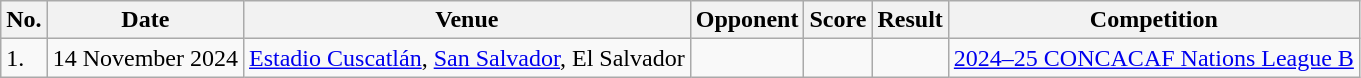<table class="wikitable" style="font-size:100%;">
<tr>
<th>No.</th>
<th>Date</th>
<th>Venue</th>
<th>Opponent</th>
<th>Score</th>
<th>Result</th>
<th>Competition</th>
</tr>
<tr>
<td>1.</td>
<td>14 November 2024</td>
<td><a href='#'>Estadio Cuscatlán</a>, <a href='#'>San Salvador</a>, El Salvador</td>
<td></td>
<td></td>
<td></td>
<td><a href='#'>2024–25 CONCACAF Nations League B</a></td>
</tr>
</table>
